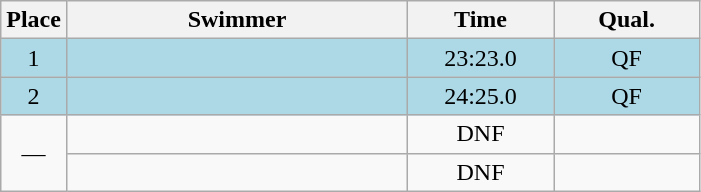<table class=wikitable style="text-align:center">
<tr>
<th>Place</th>
<th width=220>Swimmer</th>
<th width=90>Time</th>
<th width=90>Qual.</th>
</tr>
<tr bgcolor=lightblue>
<td>1</td>
<td align=left></td>
<td>23:23.0</td>
<td>QF</td>
</tr>
<tr bgcolor=lightblue>
<td>2</td>
<td align=left></td>
<td>24:25.0</td>
<td>QF</td>
</tr>
<tr>
<td rowspan=2>—</td>
<td align=left></td>
<td>DNF</td>
<td></td>
</tr>
<tr>
<td align=left></td>
<td>DNF</td>
<td></td>
</tr>
</table>
